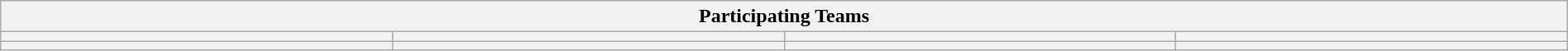<table class="wikitable" style="width:100%;">
<tr>
<th colspan=4><strong>Participating Teams</strong></th>
</tr>
<tr>
<th style="width:25%;"></th>
<th style="width:25%;"></th>
<th style="width:25%;"></th>
<th style="width:25%;"></th>
</tr>
<tr>
<th></th>
<th></th>
<th></th>
<th></th>
</tr>
</table>
